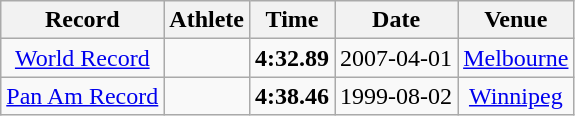<table class="wikitable" style="text-align:center;">
<tr>
<th>Record</th>
<th>Athlete</th>
<th>Time</th>
<th>Date</th>
<th>Venue</th>
</tr>
<tr>
<td><a href='#'>World Record</a></td>
<td></td>
<td><strong>4:32.89</strong></td>
<td>2007-04-01</td>
<td> <a href='#'>Melbourne</a></td>
</tr>
<tr>
<td><a href='#'>Pan Am Record</a></td>
<td></td>
<td><strong>4:38.46</strong></td>
<td>1999-08-02</td>
<td> <a href='#'>Winnipeg</a></td>
</tr>
</table>
